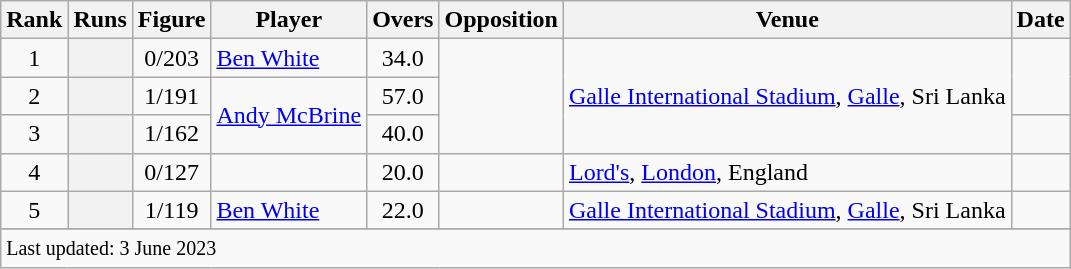<table class="wikitable plainrowheaders sortable">
<tr>
<th scope=col>Rank</th>
<th scope=col>Runs</th>
<th scope=col>Figure</th>
<th scope=col>Player</th>
<th scope=col>Overs</th>
<th scope=col>Opposition</th>
<th scope=col>Venue</th>
<th scope=col>Date</th>
</tr>
<tr>
<td align=center>1</td>
<th scope=row style=text-align:center;></th>
<td align=center>0/203</td>
<td><a href='#'>Ben White</a></td>
<td align=center>34.0</td>
<td rowspan=3></td>
<td rowspan=3><a href='#'>Galle International Stadium</a>, <a href='#'>Galle</a>, Sri Lanka</td>
<td rowspan=2></td>
</tr>
<tr>
<td align=center>2</td>
<th scope=row style=text-align:center;></th>
<td align=center>1/191</td>
<td rowspan=2><a href='#'>Andy McBrine</a></td>
<td align=center>57.0</td>
</tr>
<tr>
<td align=center>3</td>
<th scope=row style=text-align:center;></th>
<td align=center>1/162</td>
<td align=center>40.0</td>
<td></td>
</tr>
<tr>
<td align=center>4</td>
<th scope=row style=text-align:center;></th>
<td align=center>0/127</td>
<td></td>
<td align=center>20.0</td>
<td></td>
<td><a href='#'>Lord's</a>, <a href='#'>London</a>, England</td>
<td></td>
</tr>
<tr>
<td align=center>5</td>
<th scope=row style=text-align:center;></th>
<td align=center>1/119</td>
<td><a href='#'>Ben White</a></td>
<td align=center>22.0</td>
<td></td>
<td><a href='#'>Galle International Stadium</a>, <a href='#'>Galle</a>, Sri Lanka</td>
<td></td>
</tr>
<tr>
</tr>
<tr class=sortbottom>
<td colspan=8><small>Last updated: 3 June 2023</small></td>
</tr>
</table>
